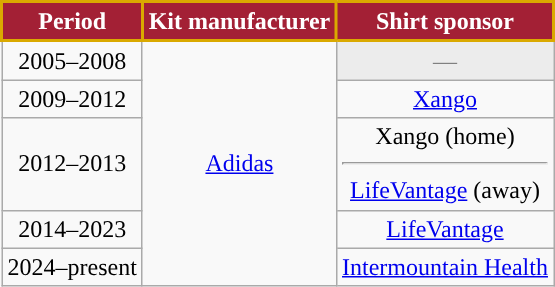<table class="wikitable" style="text-align:center;margin-left:1em;float:right">
<tr>
<th style="background:#A32035; color:#FFF; border:2px solid #DAA900;" scope="col">Period</th>
<th style="background:#A32035; color:#FFF; border:2px solid #DAA900;" scope="col">Kit manufacturer</th>
<th style="background:#A32035; color:#FFF; border:2px solid #DAA900;" scope="col">Shirt sponsor</th>
</tr>
<tr>
<td>2005–2008</td>
<td rowspan="5"><a href='#'>Adidas</a></td>
<td style="background:#ececec; color:gray">—</td>
</tr>
<tr>
<td>2009–2012</td>
<td><a href='#'>Xango</a></td>
</tr>
<tr>
<td>2012–2013</td>
<td>Xango (home)<hr><a href='#'>LifeVantage</a> (away)</td>
</tr>
<tr>
<td>2014–2023</td>
<td><a href='#'>LifeVantage</a></td>
</tr>
<tr>
<td>2024–present</td>
<td><a href='#'>Intermountain Health</a></td>
</tr>
</table>
